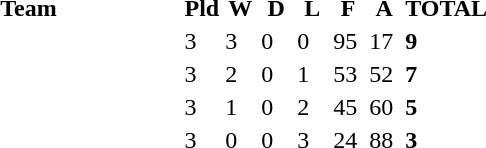<table>
<tr>
<td><br></td>
</tr>
<tr border=1 cellpadding=5 cellspacing=0>
<th width="200">Team</th>
<th width="20">Pld</th>
<th width="20">W</th>
<th width="20">D</th>
<th width="20">L</th>
<th width="20">F</th>
<th width="20">A</th>
<th width="20">TOTAL</th>
</tr>
<tr>
<td align=left></td>
<td>3</td>
<td>3</td>
<td>0</td>
<td>0</td>
<td>95</td>
<td>17</td>
<td><strong>9</strong></td>
</tr>
<tr>
<td align=left></td>
<td>3</td>
<td>2</td>
<td>0</td>
<td>1</td>
<td>53</td>
<td>52</td>
<td><strong>7</strong></td>
</tr>
<tr>
<td align=left></td>
<td>3</td>
<td>1</td>
<td>0</td>
<td>2</td>
<td>45</td>
<td>60</td>
<td><strong>5</strong></td>
</tr>
<tr>
<td align=left></td>
<td>3</td>
<td>0</td>
<td>0</td>
<td>3</td>
<td>24</td>
<td>88</td>
<td><strong>3</strong></td>
</tr>
</table>
